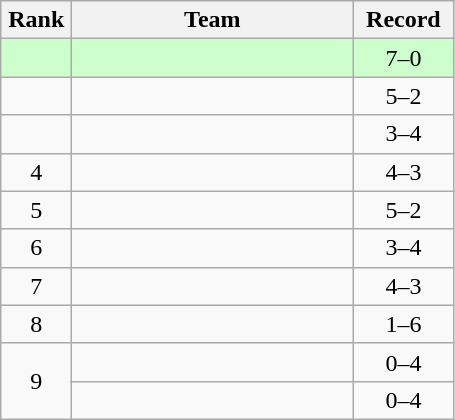<table class="wikitable" style="text-align: center;">
<tr>
<th width=40>Rank</th>
<th width=180>Team</th>
<th width=60>Record</th>
</tr>
<tr bgcolor="#ccffcc">
<td></td>
<td align="left"></td>
<td>7–0</td>
</tr>
<tr>
<td></td>
<td align="left"></td>
<td>5–2</td>
</tr>
<tr>
<td></td>
<td align="left"></td>
<td>3–4</td>
</tr>
<tr>
<td>4</td>
<td align="left"></td>
<td>4–3</td>
</tr>
<tr>
<td>5</td>
<td align="left"></td>
<td>5–2</td>
</tr>
<tr>
<td>6</td>
<td align="left"></td>
<td>3–4</td>
</tr>
<tr>
<td>7</td>
<td align="left"></td>
<td>4–3</td>
</tr>
<tr>
<td>8</td>
<td align="left"></td>
<td>1–6</td>
</tr>
<tr>
<td rowspan=2>9</td>
<td align="left"></td>
<td>0–4</td>
</tr>
<tr>
<td align="left"></td>
<td>0–4</td>
</tr>
</table>
